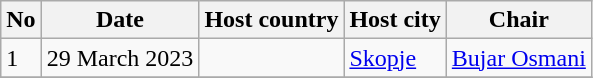<table class="wikitable">
<tr>
<th>No</th>
<th>Date</th>
<th>Host country</th>
<th>Host city</th>
<th>Chair</th>
</tr>
<tr>
<td>1</td>
<td>29 March 2023</td>
<td></td>
<td><a href='#'>Skopje</a></td>
<td><a href='#'>Bujar Osmani</a></td>
</tr>
<tr>
</tr>
</table>
